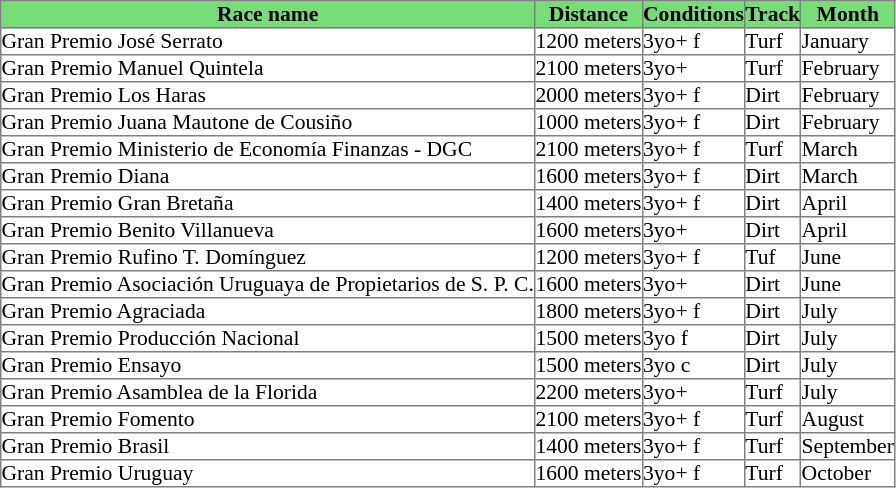<table class = "sortable" | border="1" cellpadding="0" style="border-collapse: collapse; font-size:90%">
<tr bgcolor="#77dd77" align="center">
<th>Race name</th>
<th>Distance</th>
<th>Conditions</th>
<th>Track</th>
<th>Month</th>
</tr>
<tr>
<td>Gran Premio José Serrato</td>
<td>1200 meters</td>
<td>3yo+ f</td>
<td>Turf</td>
<td>January</td>
</tr>
<tr>
<td>Gran Premio Manuel Quintela</td>
<td>2100 meters</td>
<td>3yo+</td>
<td>Turf</td>
<td>February</td>
</tr>
<tr>
<td>Gran Premio Los Haras</td>
<td>2000 meters</td>
<td>3yo+ f</td>
<td>Dirt</td>
<td>February</td>
</tr>
<tr>
<td>Gran Premio Juana Mautone de Cousiño</td>
<td>1000 meters</td>
<td>3yo+ f</td>
<td>Dirt</td>
<td>February</td>
</tr>
<tr>
<td>Gran Premio Ministerio de Economía Finanzas - DGC</td>
<td>2100 meters</td>
<td>3yo+ f</td>
<td>Turf</td>
<td>March</td>
</tr>
<tr>
<td>Gran Premio Diana</td>
<td>1600 meters</td>
<td>3yo+ f</td>
<td>Dirt</td>
<td>March</td>
</tr>
<tr>
<td>Gran Premio Gran Bretaña</td>
<td>1400 meters</td>
<td>3yo+ f</td>
<td>Dirt</td>
<td>April</td>
</tr>
<tr>
<td>Gran Premio Benito Villanueva</td>
<td>1600 meters</td>
<td>3yo+</td>
<td>Dirt</td>
<td>April</td>
</tr>
<tr>
<td>Gran Premio Rufino T. Domínguez</td>
<td>1200 meters</td>
<td>3yo+ f</td>
<td>Tuf</td>
<td>June</td>
</tr>
<tr>
<td>Gran Premio Asociación Uruguaya de Propietarios de S. P. C.</td>
<td>1600 meters</td>
<td>3yo+</td>
<td>Dirt</td>
<td>June</td>
</tr>
<tr>
<td>Gran Premio Agraciada</td>
<td>1800 meters</td>
<td>3yo+ f</td>
<td>Dirt</td>
<td>July</td>
</tr>
<tr>
<td>Gran Premio Producción Nacional</td>
<td>1500 meters</td>
<td>3yo f</td>
<td>Dirt</td>
<td>July</td>
</tr>
<tr>
<td>Gran Premio Ensayo</td>
<td>1500 meters</td>
<td>3yo c</td>
<td>Dirt</td>
<td>July</td>
</tr>
<tr>
<td>Gran Premio Asamblea de la Florida</td>
<td>2200 meters</td>
<td>3yo+</td>
<td>Turf</td>
<td>July</td>
</tr>
<tr>
<td>Gran Premio Fomento</td>
<td>2100 meters</td>
<td>3yo+ f</td>
<td>Turf</td>
<td>August</td>
</tr>
<tr>
<td>Gran Premio Brasil</td>
<td>1400 meters</td>
<td>3yo+ f</td>
<td>Turf</td>
<td>September</td>
</tr>
<tr>
<td>Gran Premio Uruguay</td>
<td>1600 meters</td>
<td>3yo+ f</td>
<td>Turf</td>
<td>October</td>
</tr>
</table>
